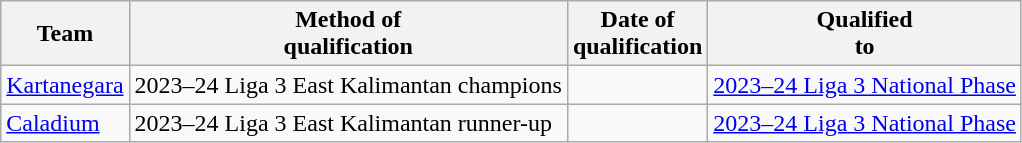<table class="wikitable sortable" style="text-align: left;">
<tr>
<th>Team</th>
<th>Method of <br> qualification</th>
<th>Date of <br> qualification</th>
<th>Qualified <br> to<br></th>
</tr>
<tr>
<td><a href='#'>Kartanegara</a></td>
<td {{Sort>2023–24 Liga 3 East Kalimantan champions</td>
<td></td>
<td><a href='#'>2023–24 Liga 3 National Phase</a></td>
</tr>
<tr>
<td><a href='#'>Caladium</a></td>
<td {{Sort>2023–24 Liga 3 East Kalimantan runner-up</td>
<td></td>
<td><a href='#'>2023–24 Liga 3 National Phase</a></td>
</tr>
</table>
